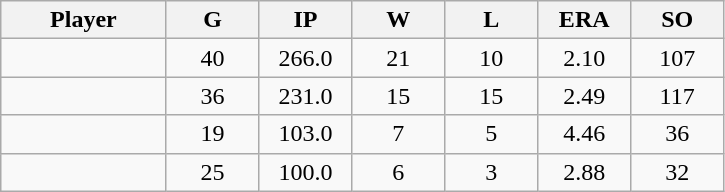<table class="wikitable sortable">
<tr>
<th bgcolor="#DDDDFF" width="16%">Player</th>
<th bgcolor="#DDDDFF" width="9%">G</th>
<th bgcolor="#DDDDFF" width="9%">IP</th>
<th bgcolor="#DDDDFF" width="9%">W</th>
<th bgcolor="#DDDDFF" width="9%">L</th>
<th bgcolor="#DDDDFF" width="9%">ERA</th>
<th bgcolor="#DDDDFF" width="9%">SO</th>
</tr>
<tr align="center">
<td></td>
<td>40</td>
<td>266.0</td>
<td>21</td>
<td>10</td>
<td>2.10</td>
<td>107</td>
</tr>
<tr align="center">
<td></td>
<td>36</td>
<td>231.0</td>
<td>15</td>
<td>15</td>
<td>2.49</td>
<td>117</td>
</tr>
<tr align="center">
<td></td>
<td>19</td>
<td>103.0</td>
<td>7</td>
<td>5</td>
<td>4.46</td>
<td>36</td>
</tr>
<tr align="center">
<td></td>
<td>25</td>
<td>100.0</td>
<td>6</td>
<td>3</td>
<td>2.88</td>
<td>32</td>
</tr>
</table>
